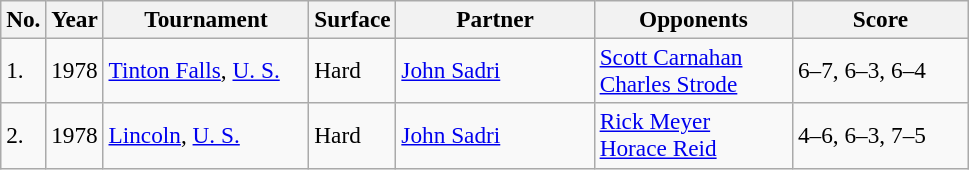<table class="sortable wikitable" style=font-size:97%>
<tr>
<th>No.</th>
<th>Year</th>
<th style="width:130px">Tournament</th>
<th style="width:50px">Surface</th>
<th style="width:125px">Partner</th>
<th style="width:125px">Opponents</th>
<th style="width:110px" class="unsortable">Score</th>
</tr>
<tr>
<td>1.</td>
<td>1978</td>
<td><a href='#'>Tinton Falls</a>, <a href='#'>U. S.</a></td>
<td>Hard</td>
<td> <a href='#'>John Sadri</a></td>
<td> <a href='#'>Scott Carnahan</a><br> <a href='#'>Charles Strode</a></td>
<td>6–7, 6–3, 6–4</td>
</tr>
<tr>
<td>2.</td>
<td>1978</td>
<td><a href='#'>Lincoln</a>, <a href='#'>U. S.</a></td>
<td>Hard</td>
<td> <a href='#'>John Sadri</a></td>
<td> <a href='#'>Rick Meyer</a><br> <a href='#'>Horace Reid</a></td>
<td>4–6, 6–3, 7–5</td>
</tr>
</table>
